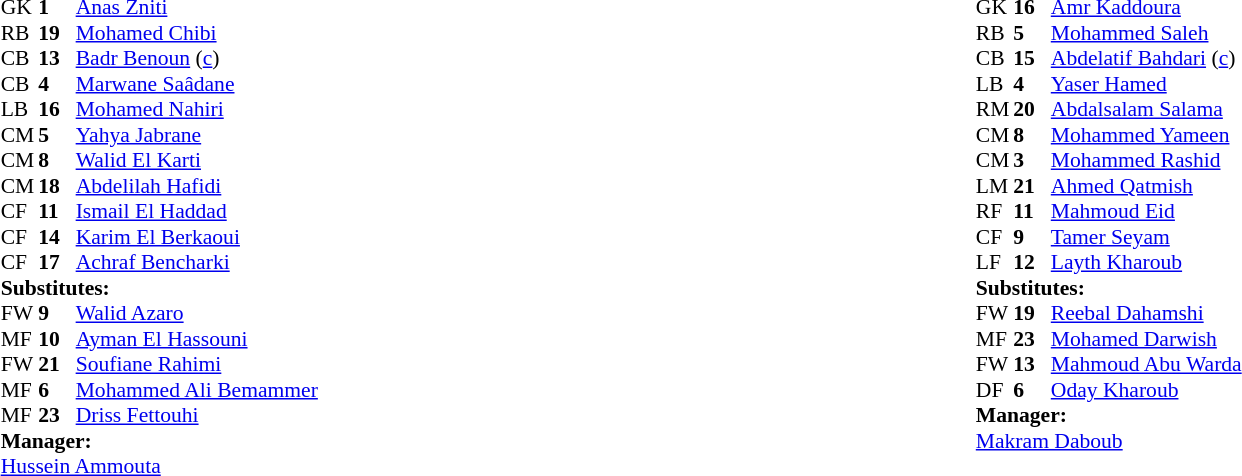<table width="100%">
<tr>
<td valign="top" width="50%"><br><table style="font-size: 90%" cellspacing="0" cellpadding="0" align=center>
<tr>
<th width=25></th>
<th width=25></th>
</tr>
<tr>
<td>GK</td>
<td><strong>1</strong></td>
<td><a href='#'>Anas Zniti</a></td>
</tr>
<tr>
<td>RB</td>
<td><strong>19</strong></td>
<td><a href='#'>Mohamed Chibi</a></td>
<td></td>
</tr>
<tr>
<td>CB</td>
<td><strong>13</strong></td>
<td><a href='#'>Badr Benoun</a> (<a href='#'>c</a>)</td>
</tr>
<tr>
<td>CB</td>
<td><strong>4</strong></td>
<td><a href='#'>Marwane Saâdane</a></td>
</tr>
<tr>
<td>LB</td>
<td><strong>16</strong></td>
<td><a href='#'>Mohamed Nahiri</a></td>
</tr>
<tr>
<td>CM</td>
<td><strong>5</strong></td>
<td><a href='#'>Yahya Jabrane</a></td>
<td></td>
<td></td>
</tr>
<tr>
<td>CM</td>
<td><strong>8</strong></td>
<td><a href='#'>Walid El Karti</a></td>
<td></td>
<td></td>
</tr>
<tr>
<td>CM</td>
<td><strong>18</strong></td>
<td><a href='#'>Abdelilah Hafidi</a></td>
<td></td>
<td></td>
</tr>
<tr>
<td>CF</td>
<td><strong>11</strong></td>
<td><a href='#'>Ismail El Haddad</a></td>
<td></td>
<td></td>
</tr>
<tr>
<td>CF</td>
<td><strong>14</strong></td>
<td><a href='#'>Karim El Berkaoui</a></td>
<td></td>
<td></td>
</tr>
<tr>
<td>CF</td>
<td><strong>17</strong></td>
<td><a href='#'>Achraf Bencharki</a></td>
</tr>
<tr>
<td colspan=3><strong>Substitutes:</strong></td>
</tr>
<tr>
</tr>
<tr>
<td>FW</td>
<td><strong>9</strong></td>
<td><a href='#'>Walid Azaro</a></td>
<td></td>
<td></td>
</tr>
<tr>
<td>MF</td>
<td><strong>10</strong></td>
<td><a href='#'>Ayman El Hassouni</a></td>
<td></td>
<td></td>
</tr>
<tr>
<td>FW</td>
<td><strong>21</strong></td>
<td><a href='#'>Soufiane Rahimi</a></td>
<td></td>
<td></td>
</tr>
<tr>
<td>MF</td>
<td><strong>6</strong></td>
<td><a href='#'>Mohammed Ali Bemammer</a></td>
<td></td>
<td></td>
</tr>
<tr>
<td>MF</td>
<td><strong>23</strong></td>
<td><a href='#'>Driss Fettouhi</a></td>
<td></td>
<td></td>
</tr>
<tr>
<td colspan=3><strong>Manager:</strong></td>
</tr>
<tr>
<td colspan=3><a href='#'>Hussein Ammouta</a></td>
</tr>
</table>
</td>
<td valign="top"></td>
<td valign="top" width="50%"><br><table style="font-size: 90%" cellspacing="0" cellpadding="0" align="center">
<tr>
<th width=25></th>
<th width=25></th>
</tr>
<tr>
<td>GK</td>
<td><strong>16</strong></td>
<td><a href='#'>Amr Kaddoura</a></td>
</tr>
<tr>
<td>RB</td>
<td><strong>5</strong></td>
<td><a href='#'>Mohammed Saleh</a></td>
</tr>
<tr>
<td>CB</td>
<td><strong>15</strong></td>
<td><a href='#'>Abdelatif Bahdari</a> (<a href='#'>c</a>)</td>
</tr>
<tr>
<td>LB</td>
<td><strong>4</strong></td>
<td><a href='#'>Yaser Hamed</a></td>
</tr>
<tr>
<td>RM</td>
<td><strong>20</strong></td>
<td><a href='#'>Abdalsalam Salama</a></td>
</tr>
<tr>
<td>CM</td>
<td><strong>8</strong></td>
<td><a href='#'>Mohammed Yameen</a></td>
<td></td>
<td></td>
</tr>
<tr>
<td>CM</td>
<td><strong>3</strong></td>
<td><a href='#'>Mohammed Rashid</a></td>
<td></td>
<td></td>
</tr>
<tr>
<td>LM</td>
<td><strong>21</strong></td>
<td><a href='#'>Ahmed Qatmish</a></td>
</tr>
<tr>
<td>RF</td>
<td><strong>11</strong></td>
<td><a href='#'>Mahmoud Eid</a></td>
<td></td>
<td></td>
</tr>
<tr>
<td>CF</td>
<td><strong>9</strong></td>
<td><a href='#'>Tamer Seyam</a></td>
</tr>
<tr>
<td>LF</td>
<td><strong>12</strong></td>
<td><a href='#'>Layth Kharoub</a></td>
<td></td>
<td></td>
</tr>
<tr>
<td colspan=3><strong>Substitutes:</strong></td>
</tr>
<tr>
<td>FW</td>
<td><strong>19</strong></td>
<td><a href='#'>Reebal Dahamshi</a></td>
<td></td>
<td></td>
</tr>
<tr>
<td>MF</td>
<td><strong>23</strong></td>
<td><a href='#'>Mohamed Darwish</a></td>
<td></td>
<td></td>
</tr>
<tr>
<td>FW</td>
<td><strong>13</strong></td>
<td><a href='#'>Mahmoud Abu Warda</a></td>
<td></td>
<td></td>
</tr>
<tr>
<td>DF</td>
<td><strong>6</strong></td>
<td><a href='#'>Oday Kharoub</a></td>
<td></td>
<td></td>
</tr>
<tr>
<td colspan=3><strong>Manager:</strong></td>
</tr>
<tr>
<td colspan=3> <a href='#'>Makram Daboub</a></td>
</tr>
</table>
</td>
</tr>
</table>
